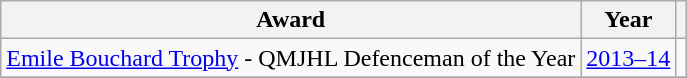<table class="wikitable">
<tr>
<th>Award</th>
<th>Year</th>
<th></th>
</tr>
<tr>
<td><a href='#'>Emile Bouchard Trophy</a> - QMJHL Defenceman of the Year</td>
<td><a href='#'>2013–14</a></td>
<td></td>
</tr>
<tr>
</tr>
</table>
